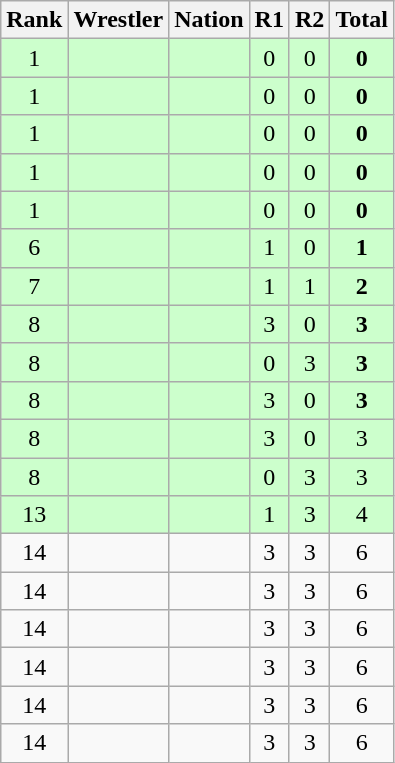<table class="wikitable sortable" style="text-align:center;">
<tr>
<th>Rank</th>
<th>Wrestler</th>
<th>Nation</th>
<th>R1</th>
<th>R2</th>
<th>Total</th>
</tr>
<tr style="background:#cfc;">
<td>1</td>
<td align=left></td>
<td align=left></td>
<td>0</td>
<td>0</td>
<td><strong>0</strong></td>
</tr>
<tr style="background:#cfc;">
<td>1</td>
<td align=left></td>
<td align=left></td>
<td>0</td>
<td>0</td>
<td><strong>0</strong></td>
</tr>
<tr style="background:#cfc;">
<td>1</td>
<td align=left></td>
<td align=left></td>
<td>0</td>
<td>0</td>
<td><strong>0</strong></td>
</tr>
<tr style="background:#cfc;">
<td>1</td>
<td align=left></td>
<td align=left></td>
<td>0</td>
<td>0</td>
<td><strong>0</strong></td>
</tr>
<tr style="background:#cfc;">
<td>1</td>
<td align=left></td>
<td align=left></td>
<td>0</td>
<td>0</td>
<td><strong>0</strong></td>
</tr>
<tr style="background:#cfc;">
<td>6</td>
<td align=left></td>
<td align=left></td>
<td>1</td>
<td>0</td>
<td><strong>1</strong></td>
</tr>
<tr style="background:#cfc;">
<td>7</td>
<td align=left></td>
<td align=left></td>
<td>1</td>
<td>1</td>
<td><strong>2</strong></td>
</tr>
<tr style="background:#cfc;">
<td>8</td>
<td align=left></td>
<td align=left></td>
<td>3</td>
<td>0</td>
<td><strong>3</strong></td>
</tr>
<tr style="background:#cfc;">
<td>8</td>
<td align=left></td>
<td align=left></td>
<td>0</td>
<td>3</td>
<td><strong>3</strong></td>
</tr>
<tr style="background:#cfc;">
<td>8</td>
<td align=left></td>
<td align=left></td>
<td>3</td>
<td>0</td>
<td><strong>3<em></td>
</tr>
<tr style="background:#cfc;">
<td>8</td>
<td align=left></td>
<td align=left></td>
<td>3</td>
<td>0</td>
<td></strong>3<strong></td>
</tr>
<tr style="background:#cfc;">
<td>8</td>
<td align=left></td>
<td align=left></td>
<td>0</td>
<td>3</td>
<td></strong>3<strong></td>
</tr>
<tr style="background:#cfc;">
<td>13</td>
<td align=left></td>
<td align=left></td>
<td>1</td>
<td>3</td>
<td></strong>4<strong></td>
</tr>
<tr>
<td>14</td>
<td align=left></td>
<td align=left></td>
<td>3</td>
<td>3</td>
<td></strong>6<strong></td>
</tr>
<tr>
<td>14</td>
<td align=left></td>
<td align=left></td>
<td>3</td>
<td>3</td>
<td></strong>6<strong></td>
</tr>
<tr>
<td>14</td>
<td align=left></td>
<td align=left></td>
<td>3</td>
<td>3</td>
<td></strong>6<strong></td>
</tr>
<tr>
<td>14</td>
<td align=left></td>
<td align=left></td>
<td>3</td>
<td>3</td>
<td></strong>6<strong></td>
</tr>
<tr>
<td>14</td>
<td align=left></td>
<td align=left></td>
<td>3</td>
<td>3</td>
<td></strong>6<strong></td>
</tr>
<tr>
<td>14</td>
<td align=left></td>
<td align=left></td>
<td>3</td>
<td>3</td>
<td></strong>6<strong></td>
</tr>
</table>
